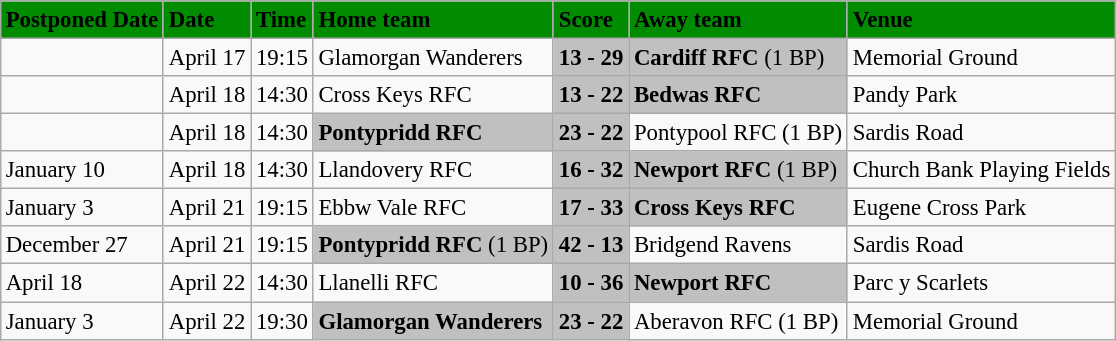<table class="wikitable" style="margin:0.5em auto; font-size:95%">
<tr bgcolor="#008B00">
<td><strong>Postponed Date</strong></td>
<td><strong>Date</strong></td>
<td><strong>Time</strong></td>
<td><strong>Home team</strong></td>
<td><strong>Score</strong></td>
<td><strong>Away team</strong></td>
<td><strong>Venue</strong></td>
</tr>
<tr>
<td></td>
<td>April 17</td>
<td>19:15</td>
<td>Glamorgan Wanderers</td>
<td bgcolor="silver"><strong>13 - 29</strong></td>
<td bgcolor="silver"><strong>Cardiff RFC</strong> (1 BP)</td>
<td>Memorial Ground</td>
</tr>
<tr>
<td></td>
<td>April 18</td>
<td>14:30</td>
<td>Cross Keys RFC</td>
<td bgcolor="silver"><strong>13 - 22</strong></td>
<td bgcolor="silver"><strong>Bedwas RFC</strong></td>
<td>Pandy Park</td>
</tr>
<tr>
<td></td>
<td>April 18</td>
<td>14:30</td>
<td bgcolor="silver"><strong>Pontypridd RFC</strong></td>
<td bgcolor="silver"><strong>23 - 22</strong></td>
<td>Pontypool RFC (1 BP)</td>
<td>Sardis Road</td>
</tr>
<tr>
<td>January 10</td>
<td>April 18</td>
<td>14:30</td>
<td>Llandovery RFC</td>
<td bgcolor="silver"><strong>16 - 32</strong></td>
<td bgcolor="silver"><strong>Newport RFC</strong> (1 BP)</td>
<td>Church Bank Playing Fields</td>
</tr>
<tr>
<td>January 3</td>
<td>April 21</td>
<td>19:15</td>
<td>Ebbw Vale RFC</td>
<td bgcolor="silver"><strong>17 - 33</strong></td>
<td bgcolor="silver"><strong>Cross Keys RFC</strong></td>
<td>Eugene Cross Park</td>
</tr>
<tr>
<td>December 27</td>
<td>April 21</td>
<td>19:15</td>
<td bgcolor="silver"><strong>Pontypridd RFC</strong> (1 BP)</td>
<td bgcolor="silver"><strong>42 - 13</strong></td>
<td>Bridgend Ravens</td>
<td>Sardis Road</td>
</tr>
<tr>
<td>April 18</td>
<td>April 22</td>
<td>14:30</td>
<td>Llanelli RFC</td>
<td bgcolor="silver"><strong>10 - 36</strong></td>
<td bgcolor="silver"><strong>Newport RFC</strong></td>
<td>Parc y Scarlets</td>
</tr>
<tr>
<td>January 3</td>
<td>April 22</td>
<td>19:30</td>
<td bgcolor="silver"><strong>Glamorgan Wanderers</strong></td>
<td bgcolor="silver"><strong>23 - 22</strong></td>
<td>Aberavon RFC (1 BP)</td>
<td>Memorial Ground</td>
</tr>
</table>
